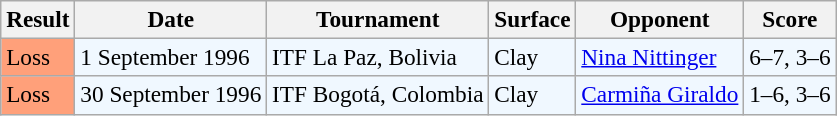<table class="sortable wikitable" style=font-size:97%>
<tr>
<th>Result</th>
<th>Date</th>
<th>Tournament</th>
<th>Surface</th>
<th>Opponent</th>
<th>Score</th>
</tr>
<tr bgcolor="#f0f8ff">
<td style="background:#ffa07a;">Loss</td>
<td>1 September 1996</td>
<td>ITF La Paz, Bolivia</td>
<td>Clay</td>
<td> <a href='#'>Nina Nittinger</a></td>
<td>6–7, 3–6</td>
</tr>
<tr bgcolor="#f0f8ff">
<td style="background:#ffa07a;">Loss</td>
<td>30 September 1996</td>
<td>ITF Bogotá, Colombia</td>
<td>Clay</td>
<td> <a href='#'>Carmiña Giraldo</a></td>
<td>1–6, 3–6</td>
</tr>
</table>
